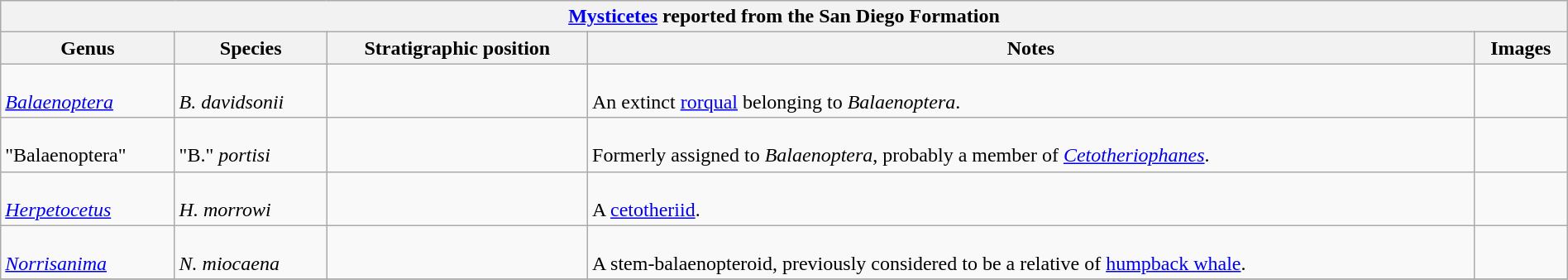<table class="wikitable" align="center" width="100%">
<tr>
<th colspan="5" align="center"><strong><a href='#'>Mysticetes</a> reported from the San Diego Formation</strong></th>
</tr>
<tr>
<th>Genus</th>
<th>Species</th>
<th>Stratigraphic position</th>
<th>Notes</th>
<th>Images</th>
</tr>
<tr>
<td><br><em><a href='#'>Balaenoptera</a></em></td>
<td><br><em>B. davidsonii</em></td>
<td></td>
<td><br>An extinct <a href='#'>rorqual</a> belonging to <em>Balaenoptera</em>.</td>
<td></td>
</tr>
<tr>
<td><br>"Balaenoptera"</td>
<td><br>"B." <em>portisi</em></td>
<td></td>
<td><br>Formerly assigned to <em>Balaenoptera</em>, probably a member of <em><a href='#'>Cetotheriophanes</a></em>.</td>
<td></td>
</tr>
<tr>
<td><br><em><a href='#'>Herpetocetus</a></em></td>
<td><br><em>H. morrowi</em></td>
<td></td>
<td><br>A <a href='#'>cetotheriid</a>.</td>
<td></td>
</tr>
<tr>
<td><br><em><a href='#'>Norrisanima</a></em></td>
<td><br><em>N. miocaena</em></td>
<td></td>
<td><br>A stem-balaenopteroid, previously considered to be a relative of <a href='#'>humpback whale</a>.</td>
<td></td>
</tr>
<tr>
</tr>
</table>
